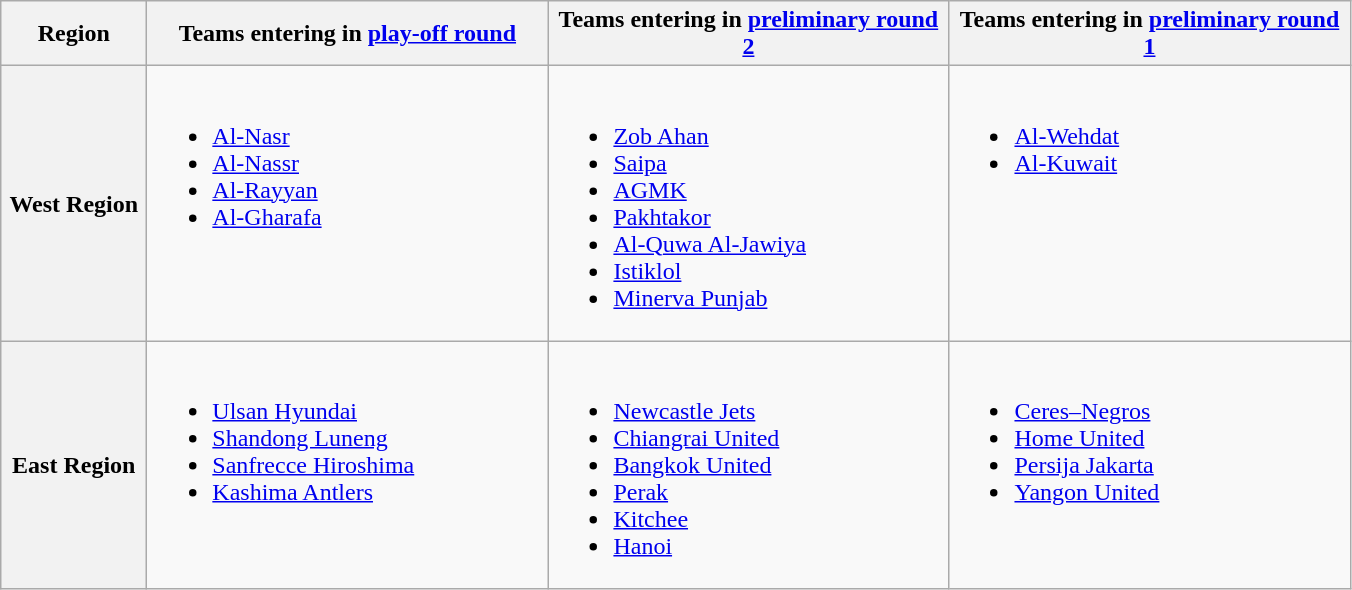<table class="wikitable">
<tr>
<th width=90>Region</th>
<th width=260>Teams entering in <a href='#'>play-off round</a></th>
<th width=260>Teams entering in <a href='#'>preliminary round 2</a></th>
<th width=260>Teams entering in <a href='#'>preliminary round 1</a></th>
</tr>
<tr>
<th>West Region</th>
<td valign=top><br><ul><li> <a href='#'>Al-Nasr</a></li><li> <a href='#'>Al-Nassr</a></li><li> <a href='#'>Al-Rayyan</a></li><li> <a href='#'>Al-Gharafa</a></li></ul></td>
<td valign=top><br><ul><li> <a href='#'>Zob Ahan</a></li><li> <a href='#'>Saipa</a></li><li> <a href='#'>AGMK</a></li><li> <a href='#'>Pakhtakor</a></li><li> <a href='#'>Al-Quwa Al-Jawiya</a></li><li> <a href='#'>Istiklol</a></li><li> <a href='#'>Minerva Punjab</a></li></ul></td>
<td valign=top><br><ul><li> <a href='#'>Al-Wehdat</a></li><li> <a href='#'>Al-Kuwait</a></li></ul></td>
</tr>
<tr>
<th>East Region</th>
<td valign=top><br><ul><li> <a href='#'>Ulsan Hyundai</a></li><li> <a href='#'>Shandong Luneng</a></li><li> <a href='#'>Sanfrecce Hiroshima</a></li><li> <a href='#'>Kashima Antlers</a></li></ul></td>
<td valign=top><br><ul><li> <a href='#'>Newcastle Jets</a></li><li> <a href='#'>Chiangrai United</a></li><li> <a href='#'>Bangkok United</a></li><li> <a href='#'>Perak</a></li><li> <a href='#'>Kitchee</a></li><li> <a href='#'>Hanoi</a></li></ul></td>
<td valign=top><br><ul><li> <a href='#'>Ceres–Negros</a></li><li> <a href='#'>Home United</a></li><li> <a href='#'>Persija Jakarta</a></li><li> <a href='#'>Yangon United</a></li></ul></td>
</tr>
</table>
